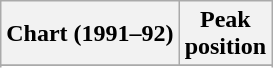<table class="wikitable sortable plainrowheaders" style="text-align:center">
<tr>
<th scope="col">Chart (1991–92)</th>
<th scope="col">Peak<br>position</th>
</tr>
<tr>
</tr>
<tr>
</tr>
<tr>
</tr>
<tr>
</tr>
</table>
